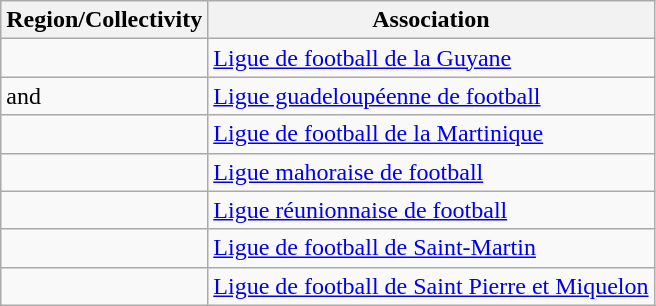<table class="wikitable sortable">
<tr>
<th>Region/Collectivity</th>
<th>Association</th>
</tr>
<tr>
<td></td>
<td><a href='#'>Ligue de football de la Guyane</a></td>
</tr>
<tr>
<td> and </td>
<td><a href='#'>Ligue guadeloupéenne de football</a></td>
</tr>
<tr>
<td></td>
<td><a href='#'>Ligue de football de la Martinique</a></td>
</tr>
<tr>
<td></td>
<td><a href='#'>Ligue mahoraise de football</a></td>
</tr>
<tr>
<td></td>
<td><a href='#'>Ligue réunionnaise de football</a></td>
</tr>
<tr>
<td></td>
<td><a href='#'>Ligue de football de Saint-Martin</a></td>
</tr>
<tr>
<td></td>
<td><a href='#'>Ligue de football de Saint Pierre et Miquelon</a></td>
</tr>
</table>
